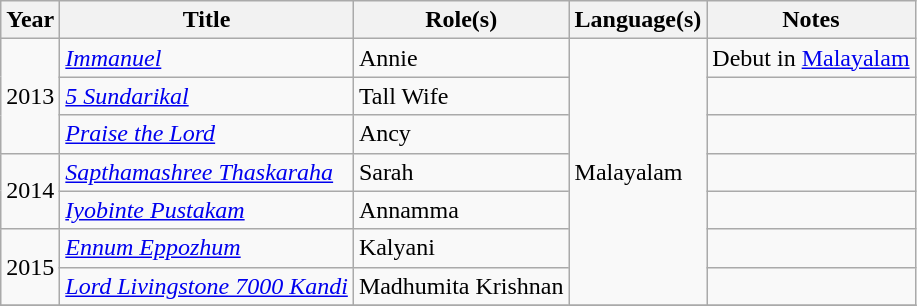<table class="wikitable sortable">
<tr>
<th>Year</th>
<th>Title</th>
<th>Role(s)</th>
<th>Language(s)</th>
<th>Notes</th>
</tr>
<tr>
<td rowspan="3">2013</td>
<td><em><a href='#'>Immanuel</a></em></td>
<td>Annie</td>
<td rowspan="7">Malayalam</td>
<td>Debut in <a href='#'>Malayalam</a></td>
</tr>
<tr>
<td><em><a href='#'>5 Sundarikal</a></em></td>
<td>Tall Wife</td>
<td></td>
</tr>
<tr>
<td><em><a href='#'>Praise the Lord</a></em></td>
<td>Ancy</td>
<td></td>
</tr>
<tr>
<td rowspan="2">2014</td>
<td><em><a href='#'>Sapthamashree Thaskaraha</a></em></td>
<td>Sarah</td>
<td></td>
</tr>
<tr>
<td><em><a href='#'>Iyobinte Pustakam</a></em></td>
<td>Annamma</td>
<td></td>
</tr>
<tr>
<td rowspan="2">2015</td>
<td><em><a href='#'>Ennum Eppozhum</a></em></td>
<td>Kalyani</td>
<td></td>
</tr>
<tr>
<td><em><a href='#'>Lord Livingstone 7000 Kandi</a></em></td>
<td>Madhumita Krishnan</td>
<td></td>
</tr>
<tr>
</tr>
</table>
